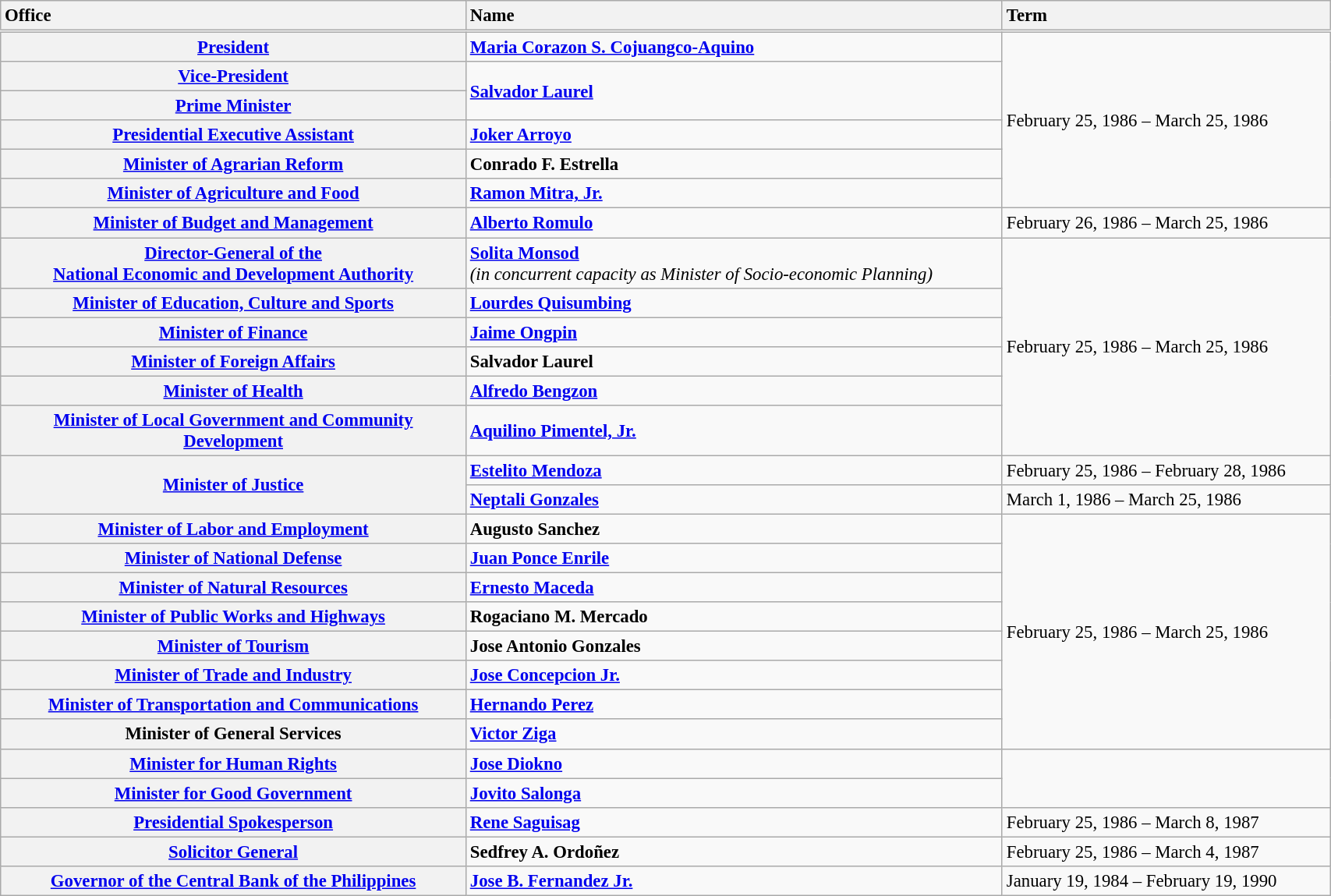<table class="wikitable collapsible plainrowheaders toptextcells" style="width:90%; font-size:95%;">
<tr style="border-bottom-style:double;">
<th scope="col" style="text-align:left; width:35%;">Office</th>
<th scope="col" style="text-align:left;">Name</th>
<th scope="col" style="text-align:left;">Term</th>
</tr>
<tr>
<th scope="row"><a href='#'>President</a></th>
<td><strong><a href='#'>Maria Corazon S. Cojuangco-Aquino</a></strong></td>
<td rowspan="6">February 25, 1986 – March 25, 1986</td>
</tr>
<tr>
<th scope="row"><a href='#'>Vice-President</a></th>
<td rowspan="2"><strong><a href='#'>Salvador Laurel</a></strong></td>
</tr>
<tr>
<th scope="row"><a href='#'>Prime Minister</a></th>
</tr>
<tr>
<th scope="row"><a href='#'>Presidential Executive Assistant</a></th>
<td><strong><a href='#'>Joker Arroyo</a></strong></td>
</tr>
<tr>
<th scope="row"><a href='#'>Minister of Agrarian Reform</a></th>
<td><strong>Conrado F. Estrella</strong></td>
</tr>
<tr>
<th scope="row"><a href='#'>Minister of Agriculture and Food</a></th>
<td><strong><a href='#'>Ramon Mitra, Jr.</a></strong></td>
</tr>
<tr>
<th scope="row"><a href='#'>Minister of Budget and Management</a></th>
<td><strong><a href='#'>Alberto Romulo</a></strong></td>
<td>February 26, 1986 – March 25, 1986</td>
</tr>
<tr>
<th scope="row"><a href='#'>Director-General of the<br>National Economic and Development Authority</a></th>
<td><strong><a href='#'>Solita Monsod</a></strong><br><em>(in concurrent capacity as Minister of Socio-economic Planning)</em></td>
<td rowspan="6">February 25, 1986 – March 25, 1986</td>
</tr>
<tr>
<th scope="row"><a href='#'>Minister of Education, Culture and Sports</a></th>
<td><strong><a href='#'>Lourdes Quisumbing</a></strong></td>
</tr>
<tr>
<th scope="row"><a href='#'>Minister of Finance</a></th>
<td><strong><a href='#'>Jaime Ongpin</a></strong></td>
</tr>
<tr>
<th scope="row"><a href='#'>Minister of Foreign Affairs</a></th>
<td><strong>Salvador Laurel</strong></td>
</tr>
<tr>
<th scope="row"><a href='#'>Minister of Health</a></th>
<td><strong><a href='#'>Alfredo Bengzon</a></strong></td>
</tr>
<tr>
<th scope="row"><a href='#'>Minister of Local Government and Community Development</a></th>
<td><strong><a href='#'>Aquilino Pimentel, Jr.</a></strong></td>
</tr>
<tr>
<th scope="row" rowspan="2"><a href='#'>Minister of Justice</a></th>
<td><strong><a href='#'>Estelito Mendoza</a></strong></td>
<td>February 25, 1986 – February 28, 1986</td>
</tr>
<tr>
<td><strong><a href='#'>Neptali Gonzales</a></strong></td>
<td>March 1, 1986 – March 25, 1986</td>
</tr>
<tr>
<th scope="row"><a href='#'>Minister of Labor and Employment</a></th>
<td><strong>Augusto Sanchez</strong></td>
<td rowspan="8">February 25, 1986 – March 25, 1986</td>
</tr>
<tr>
<th scope="row"><a href='#'>Minister of National Defense</a></th>
<td><strong><a href='#'>Juan Ponce Enrile</a></strong></td>
</tr>
<tr>
<th scope="row"><a href='#'>Minister of Natural Resources</a></th>
<td><strong><a href='#'>Ernesto Maceda</a></strong></td>
</tr>
<tr>
<th scope="row"><a href='#'>Minister of Public Works and Highways</a></th>
<td><strong>Rogaciano M. Mercado</strong></td>
</tr>
<tr>
<th scope="row"><a href='#'>Minister of Tourism</a></th>
<td><strong>Jose Antonio Gonzales</strong></td>
</tr>
<tr>
<th scope="row"><a href='#'>Minister of Trade and Industry</a></th>
<td><strong><a href='#'>Jose Concepcion Jr.</a></strong></td>
</tr>
<tr>
<th scope="row"><a href='#'>Minister of Transportation and Communications</a></th>
<td><strong><a href='#'>Hernando Perez</a></strong></td>
</tr>
<tr>
<th scope="row">Minister of General Services</th>
<td><strong><a href='#'>Victor Ziga</a></strong></td>
</tr>
<tr>
<th scope="row"><a href='#'>Minister for Human Rights</a></th>
<td><strong><a href='#'>Jose Diokno</a></strong></td>
</tr>
<tr>
<th scope="row"><a href='#'>Minister for Good Government</a></th>
<td><strong><a href='#'>Jovito Salonga</a></strong></td>
</tr>
<tr>
<th scope="row"><a href='#'>Presidential Spokesperson</a></th>
<td><strong><a href='#'>Rene Saguisag</a></strong></td>
<td>February 25, 1986 – March 8, 1987</td>
</tr>
<tr>
<th scope="row"><a href='#'>Solicitor General</a></th>
<td><strong>Sedfrey A. Ordoñez</strong></td>
<td>February 25, 1986 – March 4, 1987</td>
</tr>
<tr>
<th scope="row"><a href='#'>Governor of the Central Bank of the Philippines</a></th>
<td><strong><a href='#'>Jose B. Fernandez Jr.</a></strong></td>
<td>January 19, 1984 – February 19, 1990</td>
</tr>
</table>
